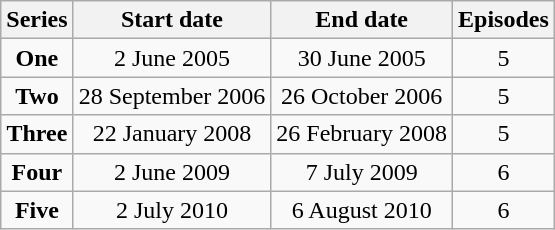<table class="wikitable" style="text-align:center">
<tr>
<th>Series</th>
<th>Start date</th>
<th>End date</th>
<th>Episodes</th>
</tr>
<tr>
<td><strong>One</strong></td>
<td>2 June 2005</td>
<td>30 June 2005</td>
<td>5</td>
</tr>
<tr>
<td><strong>Two</strong></td>
<td>28 September 2006</td>
<td>26 October 2006</td>
<td>5</td>
</tr>
<tr>
<td><strong>Three</strong></td>
<td>22 January 2008</td>
<td>26 February 2008</td>
<td>5</td>
</tr>
<tr>
<td><strong>Four</strong></td>
<td>2 June 2009</td>
<td>7 July 2009</td>
<td>6</td>
</tr>
<tr>
<td><strong>Five</strong></td>
<td>2 July 2010</td>
<td>6 August 2010</td>
<td>6</td>
</tr>
</table>
